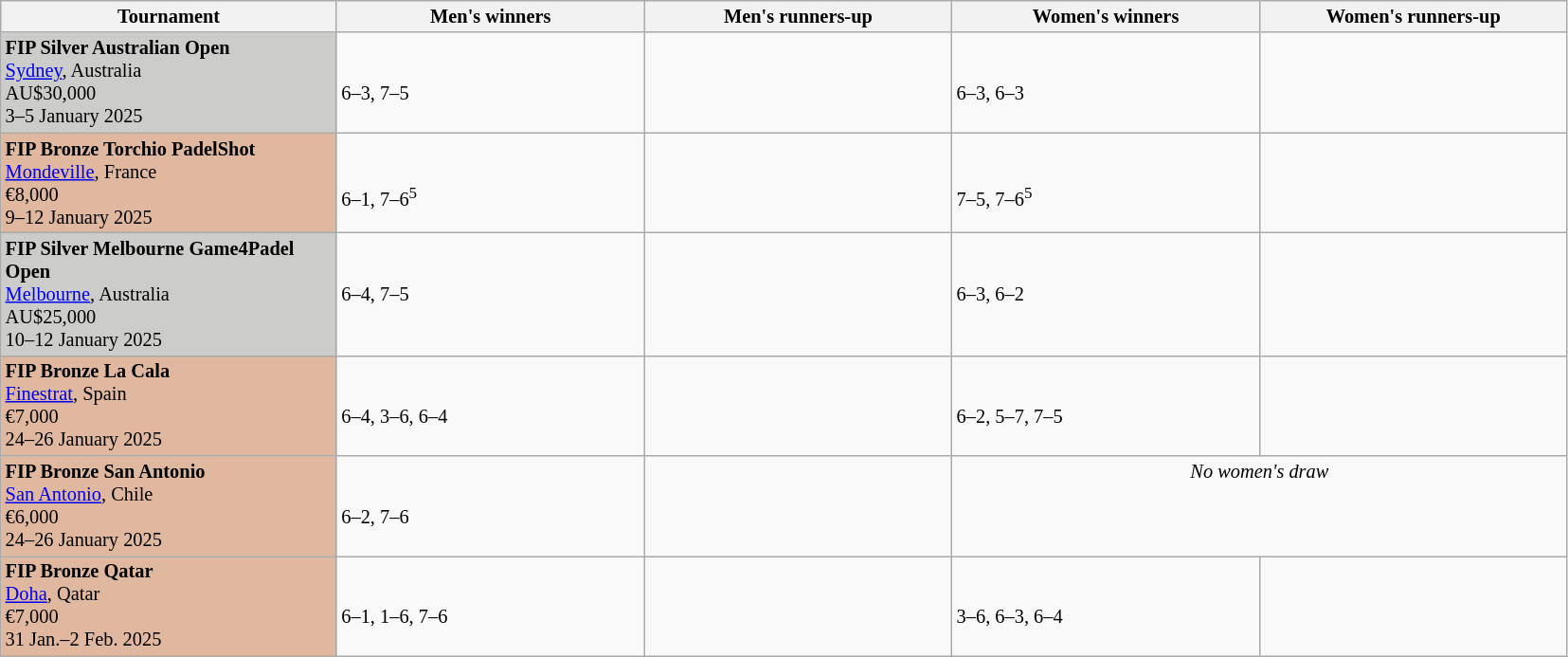<table class="wikitable sortable nowrap" style=font-size:85%>
<tr>
<th width=230>Tournament</th>
<th width=210>Men's winners</th>
<th width=210>Men's runners-up</th>
<th width=210>Women's winners</th>
<th width=210>Women's runners-up</th>
</tr>
<tr valign=top>
<td style="background:#cccdcb;"><strong>FIP Silver Australian Open</strong><br><a href='#'>Sydney</a>, Australia<br>AU$30,000<br>3–5 January 2025</td>
<td><strong><br></strong><br>6–3, 7–5</td>
<td><br></td>
<td><strong><br></strong><br>6–3, 6–3</td>
<td><br></td>
</tr>
<tr valign=top>
<td style="background:#e0b89f;"><strong>FIP Bronze Torchio PadelShot</strong><br><a href='#'>Mondeville</a>, France<br>€8,000<br>9–12 January 2025</td>
<td><strong><br></strong><br>6–1, 7–6<sup>5</sup></td>
<td><br></td>
<td><strong><br></strong><br>7–5, 7–6<sup>5</sup></td>
<td><br></td>
</tr>
<tr valign=top>
<td style="background:#cccdcb;"><strong>FIP Silver Melbourne Game4Padel Open</strong><br><a href='#'>Melbourne</a>, Australia<br>AU$25,000<br>10–12 January 2025</td>
<td><strong><br></strong><br>6–4, 7–5</td>
<td><br></td>
<td><strong><br></strong><br>6–3, 6–2</td>
<td><br></td>
</tr>
<tr valign=top>
<td style="background:#e0b89f;"><strong>FIP Bronze La Cala</strong><br><a href='#'>Finestrat</a>, Spain<br>€7,000<br>24–26 January 2025</td>
<td><strong><br></strong><br>6–4, 3–6, 6–4</td>
<td><br></td>
<td><strong><br></strong><br>6–2, 5–7, 7–5</td>
<td><br></td>
</tr>
<tr valign=top>
<td style="background:#e0b89f;"><strong>FIP Bronze San Antonio</strong><br><a href='#'>San Antonio</a>, Chile<br>€6,000<br>24–26 January 2025</td>
<td><strong><br></strong><br>6–2, 7–6</td>
<td><br></td>
<td colspan=4 align=center><em>No women's draw</em></td>
</tr>
<tr valign=top>
<td style="background:#e0b89f;"><strong>FIP Bronze Qatar</strong><br><a href='#'>Doha</a>, Qatar<br>€7,000<br>31 Jan.–2 Feb. 2025</td>
<td><strong><br></strong><br>6–1, 1–6, 7–6</td>
<td><br></td>
<td><strong><br></strong><br>3–6, 6–3, 6–4</td>
<td><br></td>
</tr>
</table>
